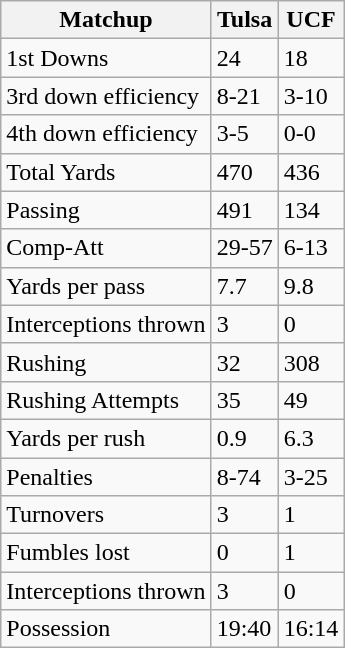<table class="wikitable mw-collapsible">
<tr>
<th>Matchup</th>
<th>Tulsa</th>
<th>UCF</th>
</tr>
<tr>
<td>1st Downs</td>
<td>24</td>
<td>18</td>
</tr>
<tr>
<td>3rd down efficiency</td>
<td>8-21</td>
<td>3-10</td>
</tr>
<tr>
<td>4th down efficiency</td>
<td>3-5</td>
<td>0-0</td>
</tr>
<tr>
<td>Total Yards</td>
<td>470</td>
<td>436</td>
</tr>
<tr>
<td>Passing</td>
<td>491</td>
<td>134</td>
</tr>
<tr>
<td>Comp-Att</td>
<td>29-57</td>
<td>6-13</td>
</tr>
<tr>
<td>Yards per pass</td>
<td>7.7</td>
<td>9.8</td>
</tr>
<tr>
<td>Interceptions thrown</td>
<td>3</td>
<td>0</td>
</tr>
<tr>
<td>Rushing</td>
<td>32</td>
<td>308</td>
</tr>
<tr>
<td>Rushing Attempts</td>
<td>35</td>
<td>49</td>
</tr>
<tr>
<td>Yards per rush</td>
<td>0.9</td>
<td>6.3</td>
</tr>
<tr>
<td>Penalties</td>
<td>8-74</td>
<td>3-25</td>
</tr>
<tr>
<td>Turnovers</td>
<td>3</td>
<td>1</td>
</tr>
<tr>
<td>Fumbles lost</td>
<td>0</td>
<td>1</td>
</tr>
<tr>
<td>Interceptions thrown</td>
<td>3</td>
<td>0</td>
</tr>
<tr>
<td>Possession</td>
<td>19:40</td>
<td>16:14</td>
</tr>
</table>
